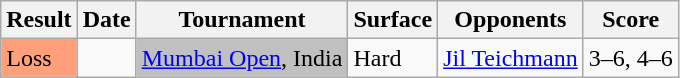<table class="sortable wikitable">
<tr>
<th>Result</th>
<th>Date</th>
<th>Tournament</th>
<th>Surface</th>
<th>Opponents</th>
<th>Score</th>
</tr>
<tr>
<td bgcolor=FFA07A>Loss</td>
<td><a href='#'></a></td>
<td bgcolor=silver><a href='#'>Mumbai Open</a>, India</td>
<td>Hard</td>
<td> <a href='#'>Jil Teichmann</a></td>
<td>3–6, 4–6</td>
</tr>
</table>
